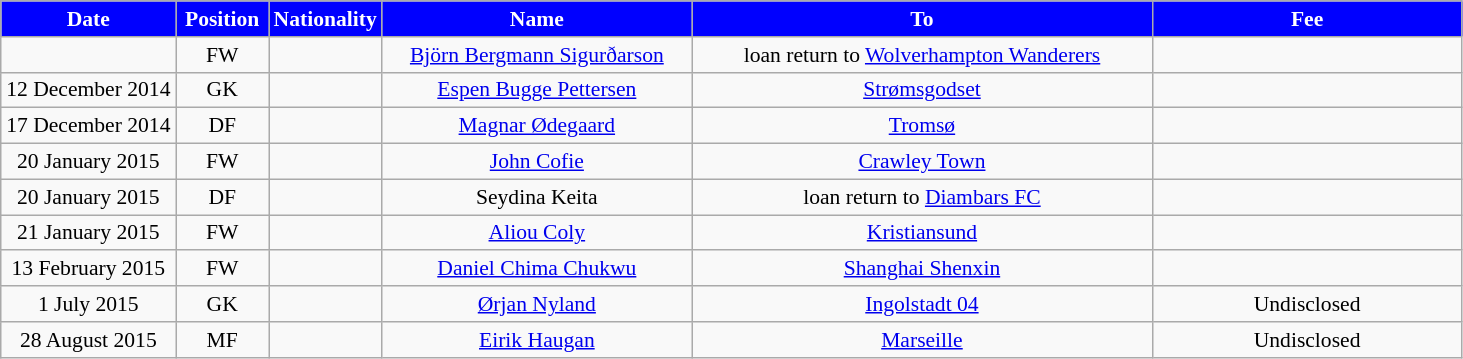<table class="wikitable"  style="text-align:center; font-size:90%; ">
<tr>
<th style="background:#00f; color:white; width:110px;">Date</th>
<th style="background:#00f; color:white; width:55px;">Position</th>
<th style="background:#00f; color:white; width:55px;">Nationality</th>
<th style="background:#00f; color:white; width:200px;">Name</th>
<th style="background:#00f; color:white; width:300px;">To</th>
<th style="background:#00f; color:white; width:200px;">Fee</th>
</tr>
<tr>
<td></td>
<td>FW</td>
<td></td>
<td><a href='#'>Björn Bergmann Sigurðarson</a></td>
<td>loan return to  <a href='#'>Wolverhampton Wanderers</a></td>
<td></td>
</tr>
<tr>
<td>12 December 2014</td>
<td>GK</td>
<td></td>
<td><a href='#'>Espen Bugge Pettersen</a></td>
<td> <a href='#'>Strømsgodset</a></td>
<td></td>
</tr>
<tr>
<td>17 December 2014</td>
<td>DF</td>
<td></td>
<td><a href='#'>Magnar Ødegaard</a></td>
<td> <a href='#'>Tromsø</a></td>
<td></td>
</tr>
<tr>
<td>20 January 2015</td>
<td>FW</td>
<td></td>
<td><a href='#'>John Cofie</a></td>
<td> <a href='#'>Crawley Town</a></td>
<td></td>
</tr>
<tr>
<td>20 January 2015</td>
<td>DF</td>
<td></td>
<td>Seydina Keita</td>
<td>loan return to  <a href='#'>Diambars FC</a></td>
<td></td>
</tr>
<tr>
<td>21 January 2015</td>
<td>FW</td>
<td></td>
<td><a href='#'>Aliou Coly</a></td>
<td> <a href='#'>Kristiansund</a></td>
<td></td>
</tr>
<tr>
<td>13 February 2015</td>
<td>FW</td>
<td></td>
<td><a href='#'>Daniel Chima Chukwu</a></td>
<td> <a href='#'>Shanghai Shenxin</a></td>
<td></td>
</tr>
<tr>
<td>1 July 2015</td>
<td>GK</td>
<td></td>
<td><a href='#'>Ørjan Nyland</a></td>
<td> <a href='#'>Ingolstadt 04</a></td>
<td>Undisclosed</td>
</tr>
<tr>
<td>28 August 2015</td>
<td>MF</td>
<td></td>
<td><a href='#'>Eirik Haugan</a></td>
<td> <a href='#'>Marseille</a></td>
<td>Undisclosed</td>
</tr>
</table>
